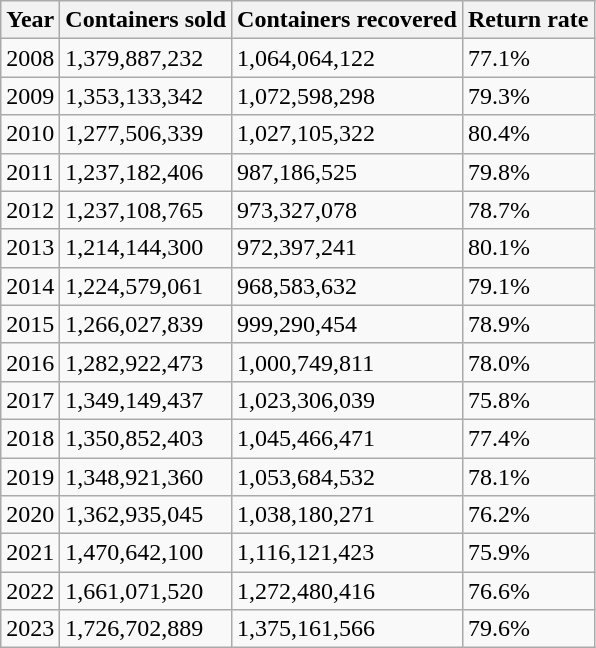<table class="wikitable sortable">
<tr>
<th>Year</th>
<th>Containers sold</th>
<th>Containers recovered</th>
<th>Return rate</th>
</tr>
<tr>
<td>2008</td>
<td>1,379,887,232</td>
<td>1,064,064,122</td>
<td>77.1%</td>
</tr>
<tr>
<td>2009</td>
<td>1,353,133,342</td>
<td>1,072,598,298</td>
<td>79.3%</td>
</tr>
<tr>
<td>2010</td>
<td>1,277,506,339</td>
<td>1,027,105,322</td>
<td>80.4%</td>
</tr>
<tr>
<td>2011</td>
<td>1,237,182,406</td>
<td>987,186,525</td>
<td>79.8%</td>
</tr>
<tr>
<td>2012</td>
<td>1,237,108,765</td>
<td>973,327,078</td>
<td>78.7%</td>
</tr>
<tr>
<td>2013</td>
<td>1,214,144,300</td>
<td>972,397,241</td>
<td>80.1%</td>
</tr>
<tr>
<td>2014</td>
<td>1,224,579,061</td>
<td>968,583,632</td>
<td>79.1%</td>
</tr>
<tr>
<td>2015</td>
<td>1,266,027,839</td>
<td>999,290,454</td>
<td>78.9%</td>
</tr>
<tr>
<td>2016</td>
<td>1,282,922,473</td>
<td>1,000,749,811</td>
<td>78.0%</td>
</tr>
<tr>
<td>2017</td>
<td>1,349,149,437</td>
<td>1,023,306,039</td>
<td>75.8%</td>
</tr>
<tr>
<td>2018</td>
<td>1,350,852,403</td>
<td>1,045,466,471</td>
<td>77.4%</td>
</tr>
<tr>
<td>2019</td>
<td>1,348,921,360</td>
<td>1,053,684,532</td>
<td>78.1%</td>
</tr>
<tr>
<td>2020</td>
<td>1,362,935,045</td>
<td>1,038,180,271</td>
<td>76.2%</td>
</tr>
<tr>
<td>2021</td>
<td>1,470,642,100</td>
<td>1,116,121,423</td>
<td>75.9%</td>
</tr>
<tr>
<td>2022</td>
<td>1,661,071,520</td>
<td>1,272,480,416</td>
<td>76.6%</td>
</tr>
<tr>
<td>2023</td>
<td>1,726,702,889</td>
<td>1,375,161,566</td>
<td>79.6%</td>
</tr>
</table>
